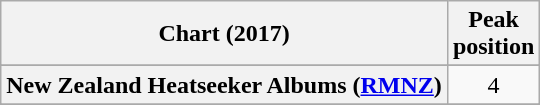<table class="wikitable sortable plainrowheaders" style="text-align:center">
<tr>
<th scope="col">Chart (2017)</th>
<th scope="col">Peak<br>position</th>
</tr>
<tr>
</tr>
<tr>
</tr>
<tr>
</tr>
<tr>
<th scope="row">New Zealand Heatseeker Albums (<a href='#'>RMNZ</a>)</th>
<td>4</td>
</tr>
<tr>
</tr>
<tr>
</tr>
</table>
